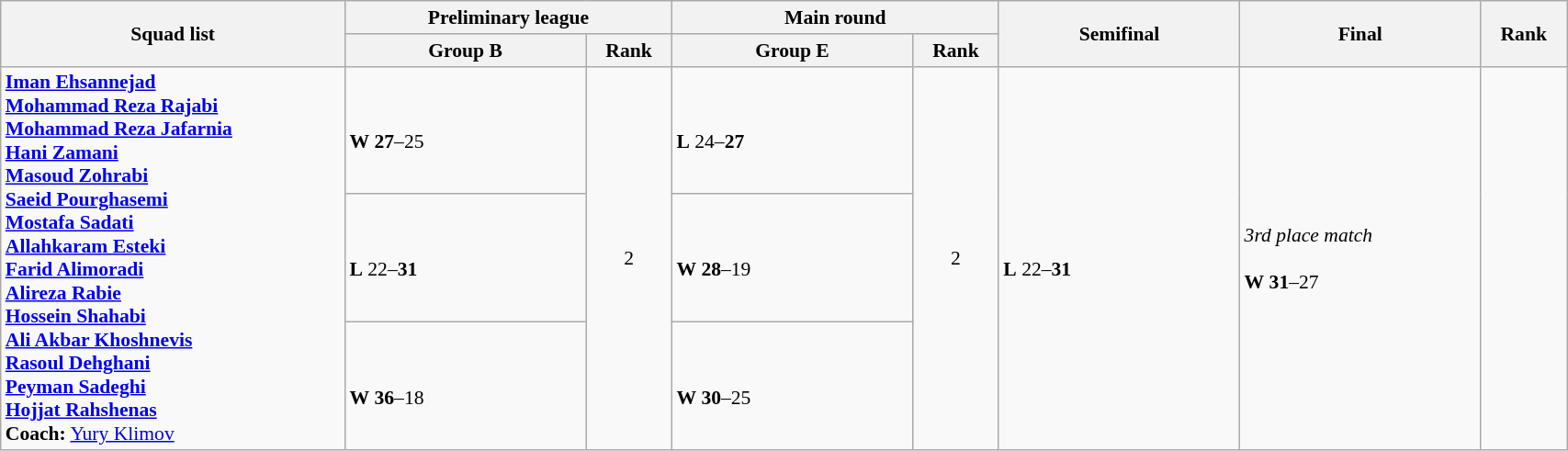<table class="wikitable" width="90%" style="text-align:left; font-size:90%">
<tr>
<th rowspan="2" width="20%">Squad list</th>
<th colspan="2">Preliminary league</th>
<th colspan="2">Main round</th>
<th rowspan="2" width="14%">Semifinal</th>
<th rowspan="2" width="14%">Final</th>
<th rowspan="2" width="5%">Rank</th>
</tr>
<tr>
<th width="14%">Group B</th>
<th width="5%">Rank</th>
<th width="14%">Group E</th>
<th width="5%">Rank</th>
</tr>
<tr>
<td rowspan="3"><strong><a href='#'>Iman Ehsannejad</a><br><a href='#'>Mohammad Reza Rajabi</a><br><a href='#'>Mohammad Reza Jafarnia</a><br><a href='#'>Hani Zamani</a><br><a href='#'>Masoud Zohrabi</a><br><a href='#'>Saeid Pourghasemi</a><br><a href='#'>Mostafa Sadati</a><br><a href='#'>Allahkaram Esteki</a><br><a href='#'>Farid Alimoradi</a><br><a href='#'>Alireza Rabie</a><br><a href='#'>Hossein Shahabi</a><br><a href='#'>Ali Akbar Khoshnevis</a><br><a href='#'>Rasoul Dehghani</a><br><a href='#'>Peyman Sadeghi</a><br><a href='#'>Hojjat Rahshenas</a><br> Coach:</strong>  <a href='#'>Yury Klimov</a></td>
<td><br><strong>W</strong> <strong>27</strong>–25</td>
<td rowspan="3" align=center>2 <strong></strong></td>
<td><br><strong>L</strong> 24–<strong>27</strong></td>
<td rowspan="3" align=center>2 <strong></strong></td>
<td rowspan="3"><br><strong>L</strong> 22–<strong>31</strong></td>
<td rowspan="3"><em>3rd place match</em><br><br><strong>W</strong> <strong>31</strong>–27</td>
<td rowspan="3" align="center"></td>
</tr>
<tr>
<td><br><strong>L</strong> 22–<strong>31</strong></td>
<td><br><strong>W</strong> <strong>28</strong>–19</td>
</tr>
<tr>
<td><br><strong>W</strong> <strong>36</strong>–18</td>
<td><br><strong>W</strong> <strong>30</strong>–25</td>
</tr>
</table>
